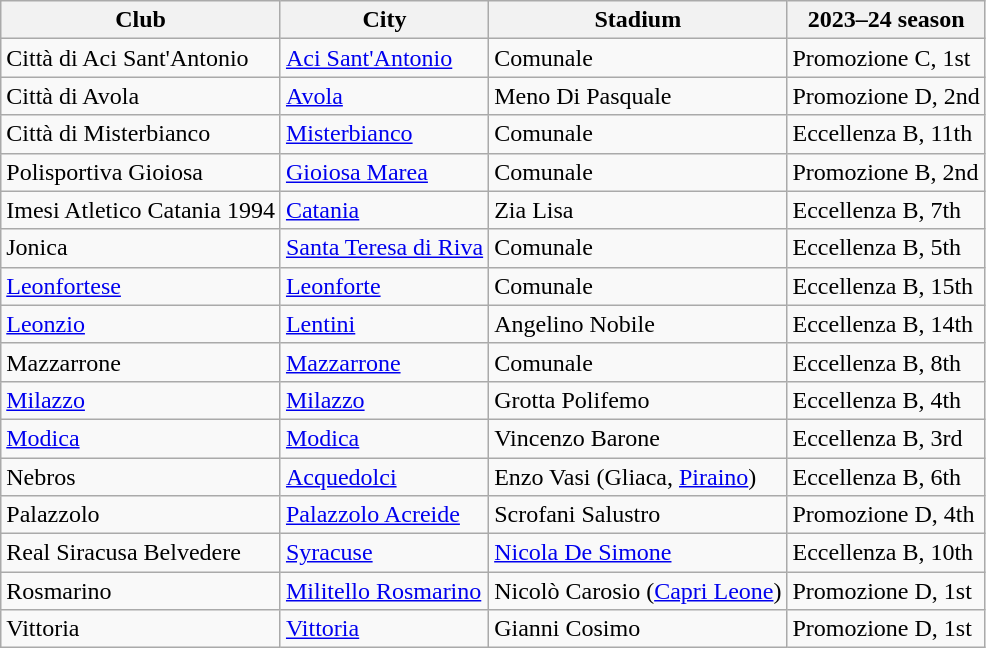<table class="wikitable sortable">
<tr>
<th>Club</th>
<th>City</th>
<th>Stadium</th>
<th>2023–24 season</th>
</tr>
<tr>
<td>Città di Aci Sant'Antonio</td>
<td><a href='#'>Aci Sant'Antonio</a></td>
<td>Comunale</td>
<td>Promozione C, 1st</td>
</tr>
<tr>
<td>Città di Avola</td>
<td><a href='#'>Avola</a></td>
<td>Meno Di Pasquale</td>
<td>Promozione D, 2nd</td>
</tr>
<tr>
<td>Città di Misterbianco</td>
<td><a href='#'>Misterbianco</a></td>
<td>Comunale</td>
<td>Eccellenza B, 11th</td>
</tr>
<tr>
<td>Polisportiva Gioiosa</td>
<td><a href='#'>Gioiosa Marea</a></td>
<td>Comunale</td>
<td>Promozione B, 2nd</td>
</tr>
<tr>
<td>Imesi Atletico Catania 1994</td>
<td><a href='#'>Catania</a></td>
<td>Zia Lisa</td>
<td>Eccellenza B, 7th</td>
</tr>
<tr>
<td>Jonica</td>
<td><a href='#'>Santa Teresa di Riva</a></td>
<td>Comunale</td>
<td>Eccellenza B, 5th</td>
</tr>
<tr>
<td><a href='#'>Leonfortese</a></td>
<td><a href='#'>Leonforte</a></td>
<td>Comunale</td>
<td>Eccellenza B, 15th</td>
</tr>
<tr>
<td><a href='#'>Leonzio</a></td>
<td><a href='#'>Lentini</a></td>
<td>Angelino Nobile</td>
<td>Eccellenza B, 14th</td>
</tr>
<tr>
<td>Mazzarrone</td>
<td><a href='#'>Mazzarrone</a></td>
<td>Comunale</td>
<td>Eccellenza B, 8th</td>
</tr>
<tr>
<td><a href='#'>Milazzo</a></td>
<td><a href='#'>Milazzo</a></td>
<td>Grotta Polifemo</td>
<td>Eccellenza B, 4th</td>
</tr>
<tr>
<td><a href='#'>Modica</a></td>
<td><a href='#'>Modica</a></td>
<td>Vincenzo Barone</td>
<td>Eccellenza B, 3rd</td>
</tr>
<tr>
<td>Nebros</td>
<td><a href='#'>Acquedolci</a></td>
<td>Enzo Vasi (Gliaca, <a href='#'>Piraino</a>)</td>
<td>Eccellenza B, 6th</td>
</tr>
<tr>
<td>Palazzolo</td>
<td><a href='#'>Palazzolo Acreide</a></td>
<td>Scrofani Salustro</td>
<td>Promozione D, 4th</td>
</tr>
<tr>
<td>Real Siracusa Belvedere</td>
<td><a href='#'>Syracuse</a></td>
<td><a href='#'>Nicola De Simone</a></td>
<td>Eccellenza B, 10th</td>
</tr>
<tr>
<td>Rosmarino</td>
<td><a href='#'>Militello Rosmarino</a></td>
<td>Nicolò Carosio (<a href='#'>Capri Leone</a>)</td>
<td>Promozione D, 1st</td>
</tr>
<tr>
<td>Vittoria</td>
<td><a href='#'>Vittoria</a></td>
<td>Gianni Cosimo</td>
<td>Promozione D, 1st</td>
</tr>
</table>
